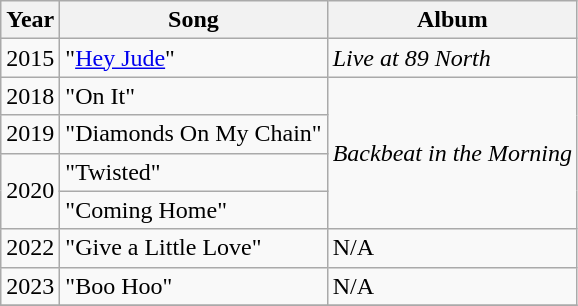<table class="wikitable">
<tr>
<th>Year</th>
<th>Song</th>
<th>Album</th>
</tr>
<tr>
<td>2015</td>
<td>"<a href='#'>Hey Jude</a>"<br></td>
<td><em>Live at 89 North</em></td>
</tr>
<tr>
<td>2018</td>
<td>"On It"<br></td>
<td rowspan="4"><em>Backbeat in the Morning</em></td>
</tr>
<tr>
<td>2019</td>
<td>"Diamonds On My Chain"<br></td>
</tr>
<tr>
<td rowspan="2">2020</td>
<td>"Twisted"<br></td>
</tr>
<tr>
<td>"Coming Home"<br></td>
</tr>
<tr>
<td>2022</td>
<td>"Give a Little Love"<br></td>
<td>N/A</td>
</tr>
<tr>
<td>2023</td>
<td>"Boo Hoo"<br></td>
<td>N/A</td>
</tr>
<tr>
</tr>
</table>
